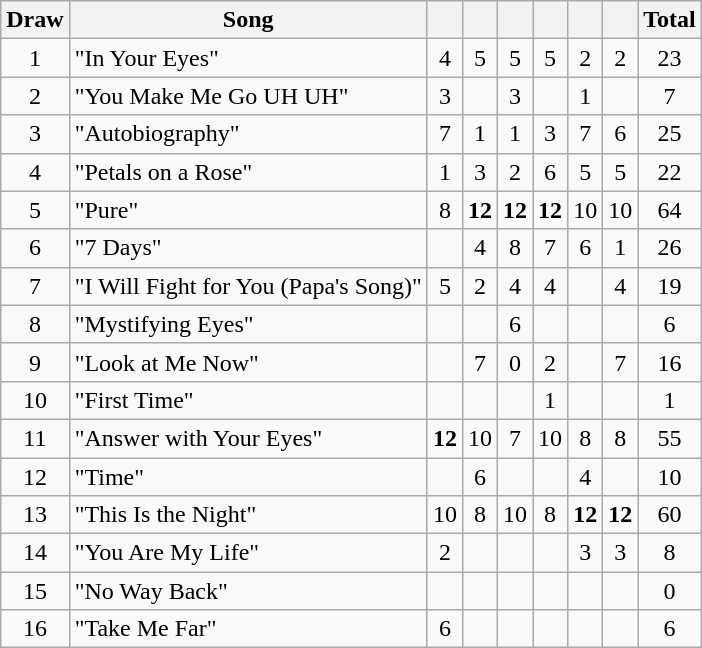<table class="wikitable collapsible" style="margin: 1em auto 1em auto; text-align:center;">
<tr --->
<th>Draw</th>
<th>Song</th>
<th></th>
<th></th>
<th></th>
<th></th>
<th></th>
<th></th>
<th>Total</th>
</tr>
<tr --->
<td>1</td>
<td align="left">"In Your Eyes"</td>
<td>4</td>
<td>5</td>
<td>5</td>
<td>5</td>
<td>2</td>
<td>2</td>
<td>23</td>
</tr>
<tr --->
<td>2</td>
<td align="left">"You Make Me Go UH UH"</td>
<td>3</td>
<td></td>
<td>3</td>
<td></td>
<td>1</td>
<td></td>
<td>7</td>
</tr>
<tr --->
<td>3</td>
<td align="left">"Autobiography"</td>
<td>7</td>
<td>1</td>
<td>1</td>
<td>3</td>
<td>7</td>
<td>6</td>
<td>25</td>
</tr>
<tr --->
<td>4</td>
<td align="left">"Petals on a Rose"</td>
<td>1</td>
<td>3</td>
<td>2</td>
<td>6</td>
<td>5</td>
<td>5</td>
<td>22</td>
</tr>
<tr --->
<td>5</td>
<td align="left">"Pure"</td>
<td>8</td>
<td><strong>12</strong></td>
<td><strong>12</strong></td>
<td><strong>12</strong></td>
<td>10</td>
<td>10</td>
<td>64</td>
</tr>
<tr --->
<td>6</td>
<td align="left">"7 Days"</td>
<td></td>
<td>4</td>
<td>8</td>
<td>7</td>
<td>6</td>
<td>1</td>
<td>26</td>
</tr>
<tr --->
<td>7</td>
<td align="left">"I Will Fight for You (Papa's Song)"</td>
<td>5</td>
<td>2</td>
<td>4</td>
<td>4</td>
<td></td>
<td>4</td>
<td>19</td>
</tr>
<tr --->
<td>8</td>
<td align="left">"Mystifying Eyes"</td>
<td></td>
<td></td>
<td>6</td>
<td></td>
<td></td>
<td></td>
<td>6</td>
</tr>
<tr --->
<td>9</td>
<td align="left">"Look at Me Now"</td>
<td></td>
<td>7</td>
<td>0</td>
<td>2</td>
<td></td>
<td>7</td>
<td>16</td>
</tr>
<tr --->
<td>10</td>
<td align="left">"First Time"</td>
<td></td>
<td></td>
<td></td>
<td>1</td>
<td></td>
<td></td>
<td>1</td>
</tr>
<tr --->
<td>11</td>
<td align="left">"Answer with Your Eyes"</td>
<td><strong>12</strong></td>
<td>10</td>
<td>7</td>
<td>10</td>
<td>8</td>
<td>8</td>
<td>55</td>
</tr>
<tr --->
<td>12</td>
<td align="left">"Time"</td>
<td></td>
<td>6</td>
<td></td>
<td></td>
<td>4</td>
<td></td>
<td>10</td>
</tr>
<tr --->
<td>13</td>
<td align="left">"This Is the Night"</td>
<td>10</td>
<td>8</td>
<td>10</td>
<td>8</td>
<td><strong>12</strong></td>
<td><strong>12</strong></td>
<td>60</td>
</tr>
<tr --->
<td>14</td>
<td align="left">"You Are My Life"</td>
<td>2</td>
<td></td>
<td></td>
<td></td>
<td>3</td>
<td>3</td>
<td>8</td>
</tr>
<tr --->
<td>15</td>
<td align="left">"No Way Back"</td>
<td></td>
<td></td>
<td></td>
<td></td>
<td></td>
<td></td>
<td>0</td>
</tr>
<tr --->
<td>16</td>
<td align="left">"Take Me Far"</td>
<td>6</td>
<td></td>
<td></td>
<td></td>
<td></td>
<td></td>
<td>6</td>
</tr>
</table>
